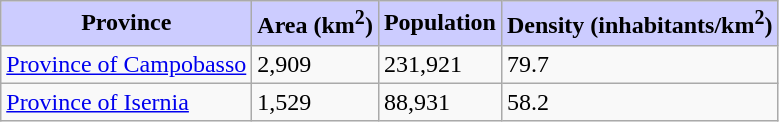<table class="wikitable centered">
<tr>
<th style="background:#ccf;">Province</th>
<th style="background:#ccf;">Area (km<sup>2</sup>)</th>
<th style="background:#ccf;">Population</th>
<th style="background:#ccf;">Density (inhabitants/km<sup>2</sup>)</th>
</tr>
<tr>
<td><a href='#'>Province of Campobasso</a></td>
<td>2,909</td>
<td>231,921</td>
<td>79.7</td>
</tr>
<tr>
<td><a href='#'>Province of Isernia</a></td>
<td>1,529</td>
<td>88,931</td>
<td>58.2</td>
</tr>
</table>
